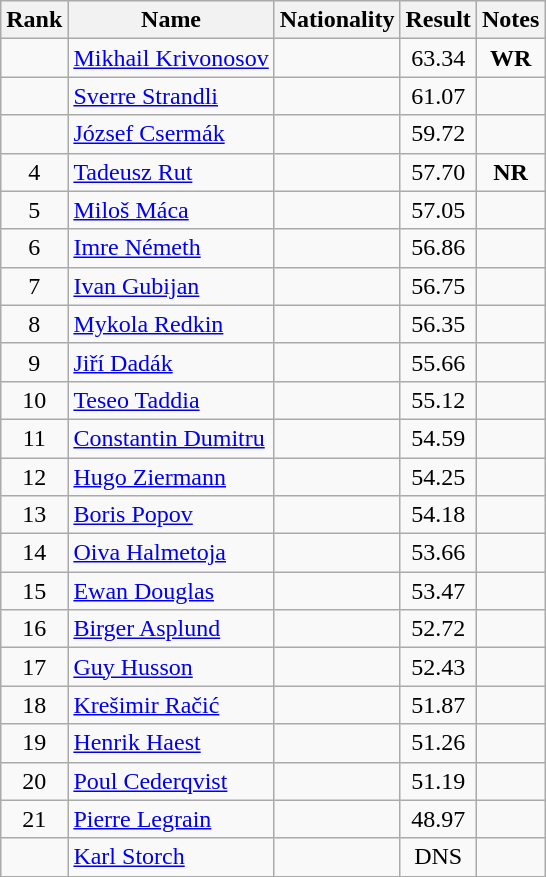<table class="wikitable sortable" style="text-align:center">
<tr>
<th>Rank</th>
<th>Name</th>
<th>Nationality</th>
<th>Result</th>
<th>Notes</th>
</tr>
<tr>
<td></td>
<td align=left><a href='#'>Mikhail Krivonosov</a></td>
<td align=left></td>
<td>63.34</td>
<td><strong>WR</strong></td>
</tr>
<tr>
<td></td>
<td align=left><a href='#'>Sverre Strandli</a></td>
<td align=left></td>
<td>61.07</td>
<td></td>
</tr>
<tr>
<td></td>
<td align=left><a href='#'>József Csermák</a></td>
<td align=left></td>
<td>59.72</td>
<td></td>
</tr>
<tr>
<td>4</td>
<td align=left><a href='#'>Tadeusz Rut</a></td>
<td align=left></td>
<td>57.70</td>
<td><strong>NR</strong></td>
</tr>
<tr>
<td>5</td>
<td align=left><a href='#'>Miloš Máca</a></td>
<td align=left></td>
<td>57.05</td>
<td></td>
</tr>
<tr>
<td>6</td>
<td align=left><a href='#'>Imre Németh</a></td>
<td align=left></td>
<td>56.86</td>
<td></td>
</tr>
<tr>
<td>7</td>
<td align=left><a href='#'>Ivan Gubijan</a></td>
<td align=left></td>
<td>56.75</td>
<td></td>
</tr>
<tr>
<td>8</td>
<td align=left><a href='#'>Mykola Redkin</a></td>
<td align=left></td>
<td>56.35</td>
<td></td>
</tr>
<tr>
<td>9</td>
<td align=left><a href='#'>Jiří Dadák</a></td>
<td align=left></td>
<td>55.66</td>
<td></td>
</tr>
<tr>
<td>10</td>
<td align=left><a href='#'>Teseo Taddia</a></td>
<td align=left></td>
<td>55.12</td>
<td></td>
</tr>
<tr>
<td>11</td>
<td align=left><a href='#'>Constantin Dumitru</a></td>
<td align=left></td>
<td>54.59</td>
<td></td>
</tr>
<tr>
<td>12</td>
<td align=left><a href='#'>Hugo Ziermann</a></td>
<td align=left></td>
<td>54.25</td>
<td></td>
</tr>
<tr>
<td>13</td>
<td align=left><a href='#'>Boris Popov</a></td>
<td align=left></td>
<td>54.18</td>
<td></td>
</tr>
<tr>
<td>14</td>
<td align=left><a href='#'>Oiva Halmetoja</a></td>
<td align=left></td>
<td>53.66</td>
<td></td>
</tr>
<tr>
<td>15</td>
<td align=left><a href='#'>Ewan Douglas</a></td>
<td align=left></td>
<td>53.47</td>
<td></td>
</tr>
<tr>
<td>16</td>
<td align=left><a href='#'>Birger Asplund</a></td>
<td align=left></td>
<td>52.72</td>
<td></td>
</tr>
<tr>
<td>17</td>
<td align=left><a href='#'>Guy Husson</a></td>
<td align=left></td>
<td>52.43</td>
<td></td>
</tr>
<tr>
<td>18</td>
<td align=left><a href='#'>Krešimir Račić</a></td>
<td align=left></td>
<td>51.87</td>
<td></td>
</tr>
<tr>
<td>19</td>
<td align=left><a href='#'>Henrik Haest</a></td>
<td align=left></td>
<td>51.26</td>
<td></td>
</tr>
<tr>
<td>20</td>
<td align=left><a href='#'>Poul Cederqvist</a></td>
<td align=left></td>
<td>51.19</td>
<td></td>
</tr>
<tr>
<td>21</td>
<td align=left><a href='#'>Pierre Legrain</a></td>
<td align=left></td>
<td>48.97</td>
<td></td>
</tr>
<tr>
<td></td>
<td align=left><a href='#'>Karl Storch</a></td>
<td align=left></td>
<td>DNS</td>
<td></td>
</tr>
</table>
